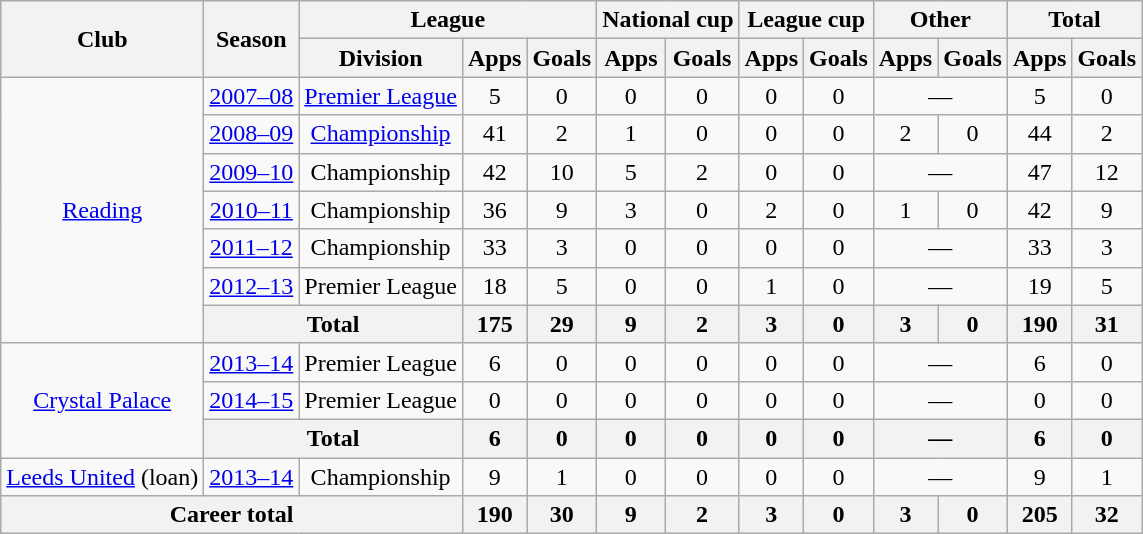<table class="wikitable" style="text-align: center;">
<tr>
<th rowspan="2">Club</th>
<th rowspan="2">Season</th>
<th colspan="3">League</th>
<th colspan="2">National cup</th>
<th colspan="2">League cup</th>
<th colspan="2">Other</th>
<th colspan="2">Total</th>
</tr>
<tr>
<th>Division</th>
<th>Apps</th>
<th>Goals</th>
<th>Apps</th>
<th>Goals</th>
<th>Apps</th>
<th>Goals</th>
<th>Apps</th>
<th>Goals</th>
<th>Apps</th>
<th>Goals</th>
</tr>
<tr>
<td rowspan="7"><a href='#'>Reading</a></td>
<td><a href='#'>2007–08</a></td>
<td><a href='#'>Premier League</a></td>
<td>5</td>
<td>0</td>
<td>0</td>
<td>0</td>
<td>0</td>
<td>0</td>
<td colspan="2">—</td>
<td>5</td>
<td>0</td>
</tr>
<tr>
<td><a href='#'>2008–09</a></td>
<td><a href='#'>Championship</a></td>
<td>41</td>
<td>2</td>
<td>1</td>
<td>0</td>
<td>0</td>
<td>0</td>
<td>2</td>
<td>0</td>
<td>44</td>
<td>2</td>
</tr>
<tr>
<td><a href='#'>2009–10</a></td>
<td>Championship</td>
<td>42</td>
<td>10</td>
<td>5</td>
<td>2</td>
<td>0</td>
<td>0</td>
<td colspan="2">—</td>
<td>47</td>
<td>12</td>
</tr>
<tr>
<td><a href='#'>2010–11</a></td>
<td>Championship</td>
<td>36</td>
<td>9</td>
<td>3</td>
<td>0</td>
<td>2</td>
<td>0</td>
<td>1</td>
<td>0</td>
<td>42</td>
<td>9</td>
</tr>
<tr>
<td><a href='#'>2011–12</a></td>
<td>Championship</td>
<td>33</td>
<td>3</td>
<td>0</td>
<td>0</td>
<td>0</td>
<td>0</td>
<td colspan="2">—</td>
<td>33</td>
<td>3</td>
</tr>
<tr>
<td><a href='#'>2012–13</a></td>
<td>Premier League</td>
<td>18</td>
<td>5</td>
<td>0</td>
<td>0</td>
<td>1</td>
<td>0</td>
<td colspan="2">—</td>
<td>19</td>
<td>5</td>
</tr>
<tr>
<th colspan="2">Total</th>
<th>175</th>
<th>29</th>
<th>9</th>
<th>2</th>
<th>3</th>
<th>0</th>
<th>3</th>
<th>0</th>
<th>190</th>
<th>31</th>
</tr>
<tr>
<td rowspan="3"><a href='#'>Crystal Palace</a></td>
<td><a href='#'>2013–14</a></td>
<td>Premier League</td>
<td>6</td>
<td>0</td>
<td>0</td>
<td>0</td>
<td>0</td>
<td>0</td>
<td colspan="2">—</td>
<td>6</td>
<td>0</td>
</tr>
<tr>
<td><a href='#'>2014–15</a></td>
<td>Premier League</td>
<td>0</td>
<td>0</td>
<td>0</td>
<td>0</td>
<td>0</td>
<td>0</td>
<td colspan="2">—</td>
<td>0</td>
<td>0</td>
</tr>
<tr>
<th colspan="2">Total</th>
<th>6</th>
<th>0</th>
<th>0</th>
<th>0</th>
<th>0</th>
<th>0</th>
<th colspan="2">—</th>
<th>6</th>
<th>0</th>
</tr>
<tr>
<td><a href='#'>Leeds United</a> (loan)</td>
<td><a href='#'>2013–14</a></td>
<td>Championship</td>
<td>9</td>
<td>1</td>
<td>0</td>
<td>0</td>
<td>0</td>
<td>0</td>
<td colspan="2">—</td>
<td>9</td>
<td>1</td>
</tr>
<tr>
<th colspan="3">Career total</th>
<th>190</th>
<th>30</th>
<th>9</th>
<th>2</th>
<th>3</th>
<th>0</th>
<th>3</th>
<th>0</th>
<th>205</th>
<th>32</th>
</tr>
</table>
